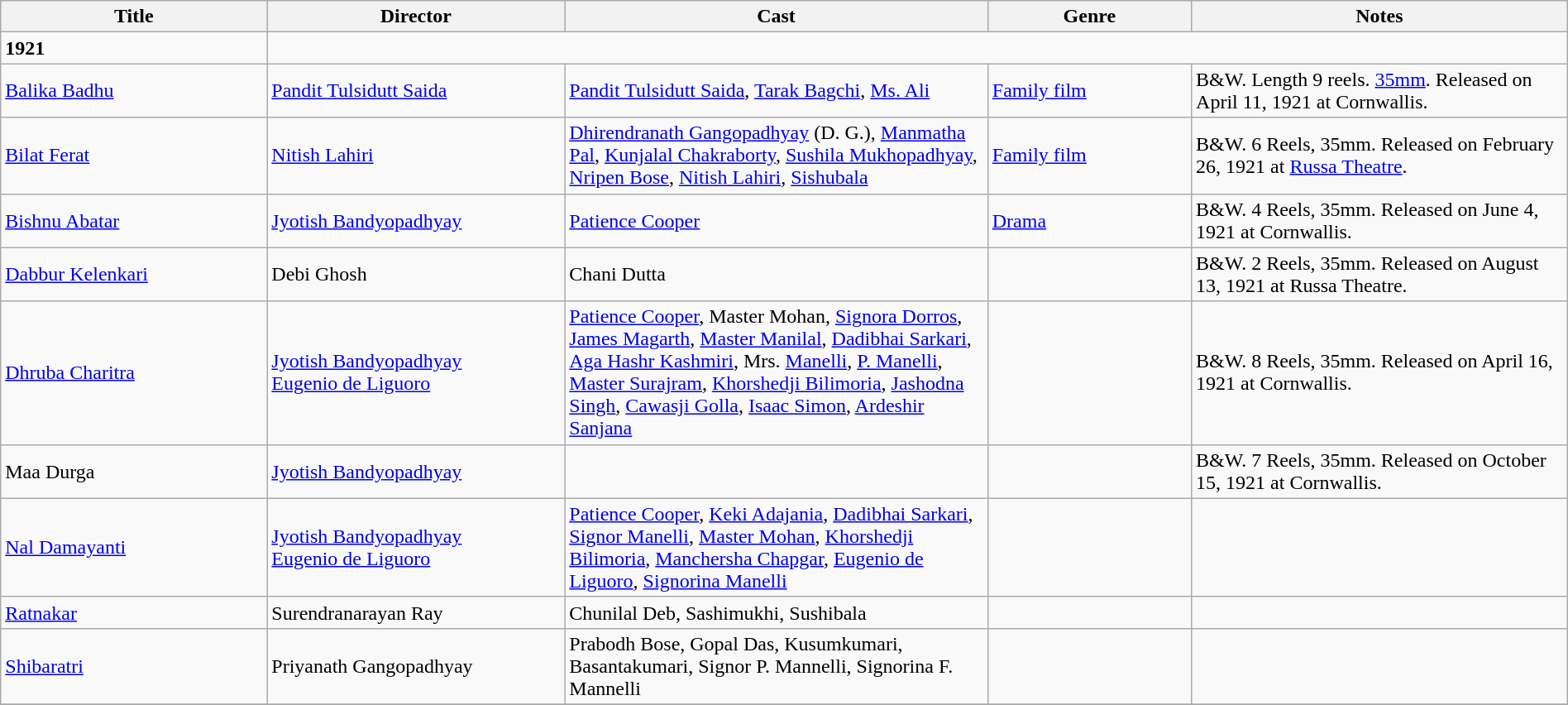<table class="wikitable" width= "100%">
<tr>
<th width=17%>Title</th>
<th width=19%>Director</th>
<th width=27%>Cast</th>
<th width=13%>Genre</th>
<th width=24%>Notes</th>
</tr>
<tr>
<td><strong>1921</strong></td>
</tr>
<tr>
<td><a href='#'>Balika Badhu</a></td>
<td><a href='#'>Pandit Tulsidutt Saida</a></td>
<td><a href='#'>Pandit Tulsidutt Saida</a>, <a href='#'>Tarak Bagchi</a>, <a href='#'>Ms. Ali</a></td>
<td><a href='#'>Family film</a></td>
<td>B&W. Length 9 reels. <a href='#'>35mm</a>. Released on April 11, 1921 at Cornwallis.</td>
</tr>
<tr>
<td><a href='#'>Bilat Ferat</a></td>
<td><a href='#'>Nitish Lahiri</a></td>
<td><a href='#'>Dhirendranath Gangopadhyay</a> (D. G.), <a href='#'>Manmatha Pal</a>, <a href='#'>Kunjalal Chakraborty</a>, <a href='#'>Sushila Mukhopadhyay</a>, <a href='#'>Nripen Bose</a>,  <a href='#'>Nitish Lahiri</a>, <a href='#'>Sishubala</a></td>
<td><a href='#'>Family film</a></td>
<td>B&W. 6 Reels, 35mm. Released on February 26, 1921 at <a href='#'>Russa Theatre</a>.</td>
</tr>
<tr>
<td><a href='#'>Bishnu Abatar</a></td>
<td><a href='#'>Jyotish Bandyopadhyay</a></td>
<td><a href='#'>Patience Cooper</a></td>
<td><a href='#'>Drama</a></td>
<td>B&W. 4 Reels, 35mm. Released on June 4, 1921 at Cornwallis.</td>
</tr>
<tr>
<td><a href='#'>Dabbur Kelenkari</a></td>
<td>Debi Ghosh</td>
<td>Chani Dutta</td>
<td></td>
<td>B&W. 2 Reels, 35mm. Released on August 13, 1921 at Russa Theatre.</td>
</tr>
<tr>
<td><a href='#'>Dhruba Charitra</a></td>
<td><a href='#'>Jyotish Bandyopadhyay</a><br><a href='#'>Eugenio de Liguoro</a></td>
<td><a href='#'>Patience Cooper</a>, Master Mohan, <a href='#'>Signora Dorros</a>, <a href='#'>James Magarth</a>, <a href='#'>Master Manilal</a>, <a href='#'>Dadibhai Sarkari</a>, <a href='#'>Aga Hashr Kashmiri</a>, Mrs. <a href='#'>Manelli</a>, <a href='#'>P. Manelli</a>, <a href='#'>Master Surajram</a>, <a href='#'>Khorshedji Bilimoria</a>, <a href='#'>Jashodna Singh</a>, <a href='#'>Cawasji Golla</a>, <a href='#'>Isaac Simon</a>, <a href='#'>Ardeshir Sanjana</a></td>
<td></td>
<td>B&W. 8 Reels, 35mm. Released on April 16, 1921 at Cornwallis.</td>
</tr>
<tr>
<td>Maa Durga</td>
<td><a href='#'>Jyotish Bandyopadhyay</a></td>
<td></td>
<td></td>
<td>B&W. 7 Reels, 35mm. Released on October 15, 1921 at Cornwallis.</td>
</tr>
<tr>
<td><a href='#'>Nal Damayanti</a></td>
<td><a href='#'>Jyotish Bandyopadhyay</a><br><a href='#'>Eugenio de Liguoro</a></td>
<td><a href='#'>Patience Cooper</a>, <a href='#'>Keki Adajania</a>, <a href='#'>Dadibhai Sarkari</a>, <a href='#'>Signor Manelli</a>, <a href='#'>Master Mohan</a>, <a href='#'>Khorshedji Bilimoria</a>, <a href='#'>Manchersha Chapgar</a>, <a href='#'>Eugenio de Liguoro</a>, <a href='#'>Signorina Manelli</a></td>
<td></td>
<td></td>
</tr>
<tr>
<td><a href='#'>Ratnakar</a></td>
<td>Surendranarayan Ray</td>
<td>Chunilal Deb, Sashimukhi,  Sushibala</td>
<td></td>
<td></td>
</tr>
<tr>
<td><a href='#'>Shibaratri</a></td>
<td>Priyanath Gangopadhyay</td>
<td>Prabodh Bose, Gopal Das,  Kusumkumari, Basantakumari, Signor P. Mannelli, Signorina F. Mannelli</td>
<td></td>
<td></td>
</tr>
<tr>
</tr>
</table>
